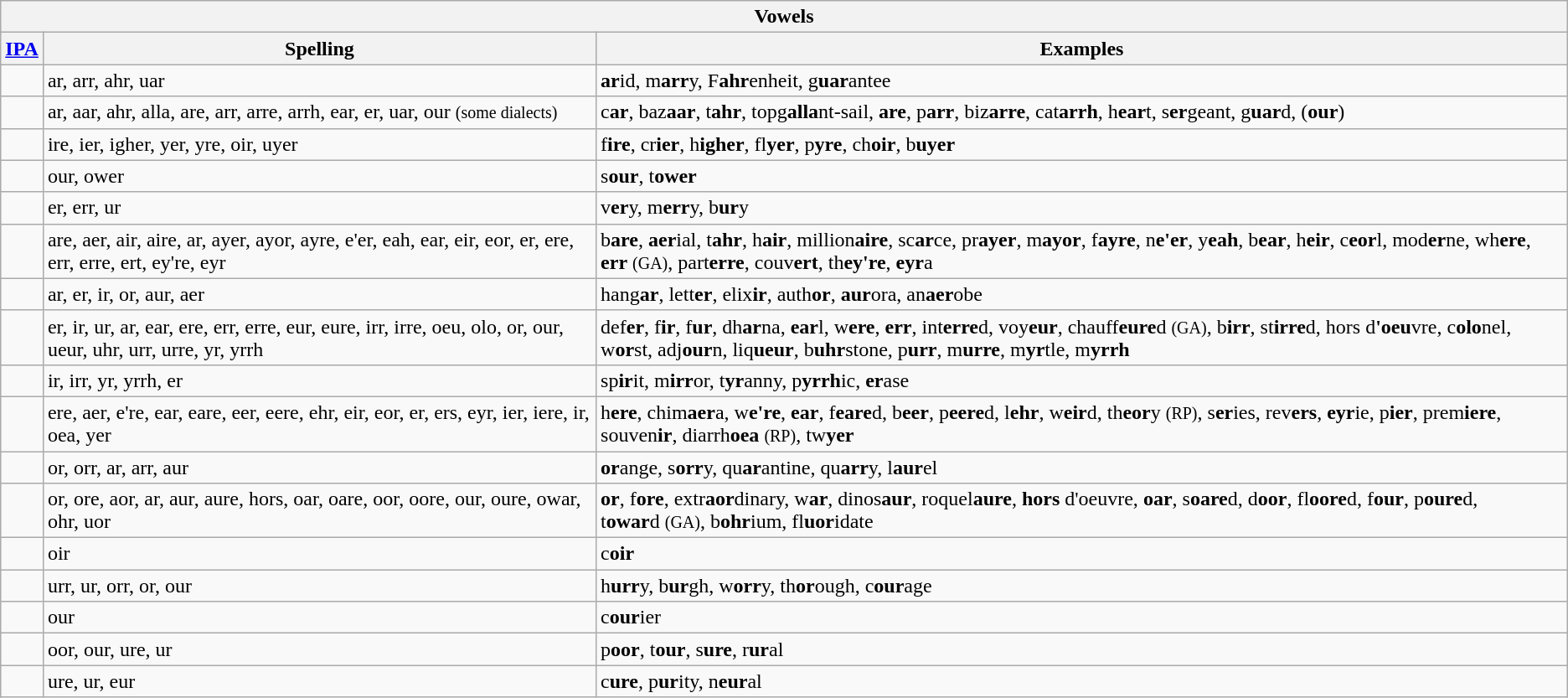<table class="wikitable">
<tr>
<th colspan="3">Vowels</th>
</tr>
<tr>
<th><a href='#'>IPA</a></th>
<th>Spelling</th>
<th width=62%>Examples</th>
</tr>
<tr>
<td></td>
<td>ar, arr, ahr, uar</td>
<td><strong>ar</strong>id, m<strong>arr</strong>y, F<strong>ahr</strong>enheit, g<strong>uar</strong>antee</td>
</tr>
<tr>
<td></td>
<td>ar, aar, ahr, alla, are, arr, arre, arrh, ear, er, uar, our <small>(some dialects)</small></td>
<td>c<strong>ar</strong>, baz<strong>aar</strong>, t<strong>ahr</strong>, topg<strong>alla</strong>nt-sail, <strong>are</strong>, p<strong>arr</strong>, biz<strong>arre</strong>, cat<strong>arrh</strong>, h<strong>ear</strong>t, s<strong>er</strong>geant, g<strong>uar</strong>d, (<strong>our</strong>)</td>
</tr>
<tr>
<td></td>
<td>ire, ier, igher, yer, yre, oir, uyer</td>
<td>f<strong>ire</strong>, cr<strong>ier</strong>, h<strong>igher</strong>, fl<strong>yer</strong>, p<strong>yre</strong>, ch<strong>oir</strong>, b<strong>uyer</strong></td>
</tr>
<tr>
<td></td>
<td>our, ower</td>
<td>s<strong>our</strong>, t<strong>ower</strong></td>
</tr>
<tr>
<td></td>
<td>er, err, ur</td>
<td>v<strong>er</strong>y, m<strong>err</strong>y, b<strong>ur</strong>y</td>
</tr>
<tr>
<td></td>
<td>are, aer, air, aire, ar, ayer, ayor, ayre, e'er, eah, ear, eir, eor, er, ere, err, erre, ert, ey're, eyr</td>
<td>b<strong>are</strong>, <strong>aer</strong>ial, t<strong>ahr</strong>, h<strong>air</strong>, million<strong>aire</strong>, sc<strong>ar</strong>ce, pr<strong>ayer</strong>, m<strong>ayor</strong>, f<strong>ayre</strong>, n<strong>e'er</strong>, y<strong>eah</strong>, b<strong>ear</strong>, h<strong>eir</strong>, c<strong>eor</strong>l, mod<strong>er</strong>ne, wh<strong>ere</strong>, <strong>err</strong> <small>(GA)</small>, part<strong>erre</strong>, couv<strong>ert</strong>, th<strong>ey're</strong>, <strong>eyr</strong>a</td>
</tr>
<tr>
<td></td>
<td>ar, er, ir, or, aur, aer</td>
<td>hang<strong>ar</strong>, lett<strong>er</strong>, elix<strong>ir</strong>, auth<strong>or</strong>, <strong>aur</strong>ora, an<strong>aer</strong>obe</td>
</tr>
<tr>
<td></td>
<td>er, ir, ur, ar, ear, ere, err, erre, eur, eure, irr, irre, oeu, olo, or, our, ueur, uhr, urr, urre, yr, yrrh</td>
<td>def<strong>er</strong>, f<strong>ir</strong>, f<strong>ur</strong>, dh<strong>ar</strong>na, <strong>ear</strong>l, w<strong>ere</strong>, <strong>err</strong>, int<strong>erre</strong>d, voy<strong>eur</strong>, chauff<strong>eure</strong>d <small>(GA)</small>, b<strong>irr</strong>, st<strong>irre</strong>d, hors d<strong>'oeu</strong>vre, c<strong>olo</strong>nel, w<strong>or</strong>st, adj<strong>our</strong>n, liq<strong>ueur</strong>, b<strong>uhr</strong>stone, p<strong>urr</strong>, m<strong>urre</strong>, m<strong>yr</strong>tle, m<strong>yrrh</strong></td>
</tr>
<tr>
<td></td>
<td>ir, irr, yr, yrrh, er</td>
<td>sp<strong>ir</strong>it, m<strong>irr</strong>or, t<strong>yr</strong>anny, p<strong>yrrh</strong>ic, <strong>er</strong>ase</td>
</tr>
<tr>
<td></td>
<td>ere, aer, e're, ear, eare, eer, eere, ehr, eir, eor, er, ers, eyr, ier, iere, ir, oea, yer</td>
<td>h<strong>ere</strong>, chim<strong>aer</strong>a, w<strong>e're</strong>, <strong>ear</strong>, f<strong>eare</strong>d, b<strong>eer</strong>, p<strong>eere</strong>d, l<strong>ehr</strong>, w<strong>eir</strong>d, th<strong>eor</strong>y <small>(RP)</small>, s<strong>er</strong>ies, rev<strong>ers</strong>, <strong>eyr</strong>ie, p<strong>ier</strong>, prem<strong>iere</strong>, souven<strong>ir</strong>, diarrh<strong>oea</strong> <small>(RP)</small>, tw<strong>yer</strong></td>
</tr>
<tr>
<td></td>
<td>or, orr, ar, arr, aur</td>
<td><strong>or</strong>ange, s<strong>orr</strong>y, qu<strong>ar</strong>antine, qu<strong>arr</strong>y, l<strong>aur</strong>el</td>
</tr>
<tr>
<td></td>
<td>or, ore, aor, ar, aur, aure, hors, oar, oare, oor, oore, our, oure, owar, ohr, uor</td>
<td><strong>or</strong>, f<strong>ore</strong>, extr<strong>aor</strong>dinary, w<strong>ar</strong>, dinos<strong>aur</strong>, roquel<strong>aure</strong>, <strong>hors</strong> d'oeuvre, <strong>oar</strong>, s<strong>oare</strong>d, d<strong>oor</strong>, fl<strong>oore</strong>d, f<strong>our</strong>, p<strong>oure</strong>d, t<strong>owar</strong>d <small>(GA)</small>, b<strong>ohr</strong>ium, fl<strong>uor</strong>idate</td>
</tr>
<tr>
<td></td>
<td>oir</td>
<td>c<strong>oir</strong></td>
</tr>
<tr>
<td></td>
<td>urr, ur, orr, or, our</td>
<td>h<strong>urr</strong>y, b<strong>ur</strong>gh, w<strong>orr</strong>y, th<strong>or</strong>ough, c<strong>our</strong>age</td>
</tr>
<tr>
<td></td>
<td>our</td>
<td>c<strong>our</strong>ier</td>
</tr>
<tr>
<td></td>
<td>oor, our, ure, ur</td>
<td>p<strong>oor</strong>, t<strong>our</strong>, s<strong>ure</strong>, r<strong>ur</strong>al</td>
</tr>
<tr>
<td></td>
<td>ure, ur, eur</td>
<td>c<strong>ure</strong>, p<strong>ur</strong>ity, n<strong>eur</strong>al</td>
</tr>
</table>
